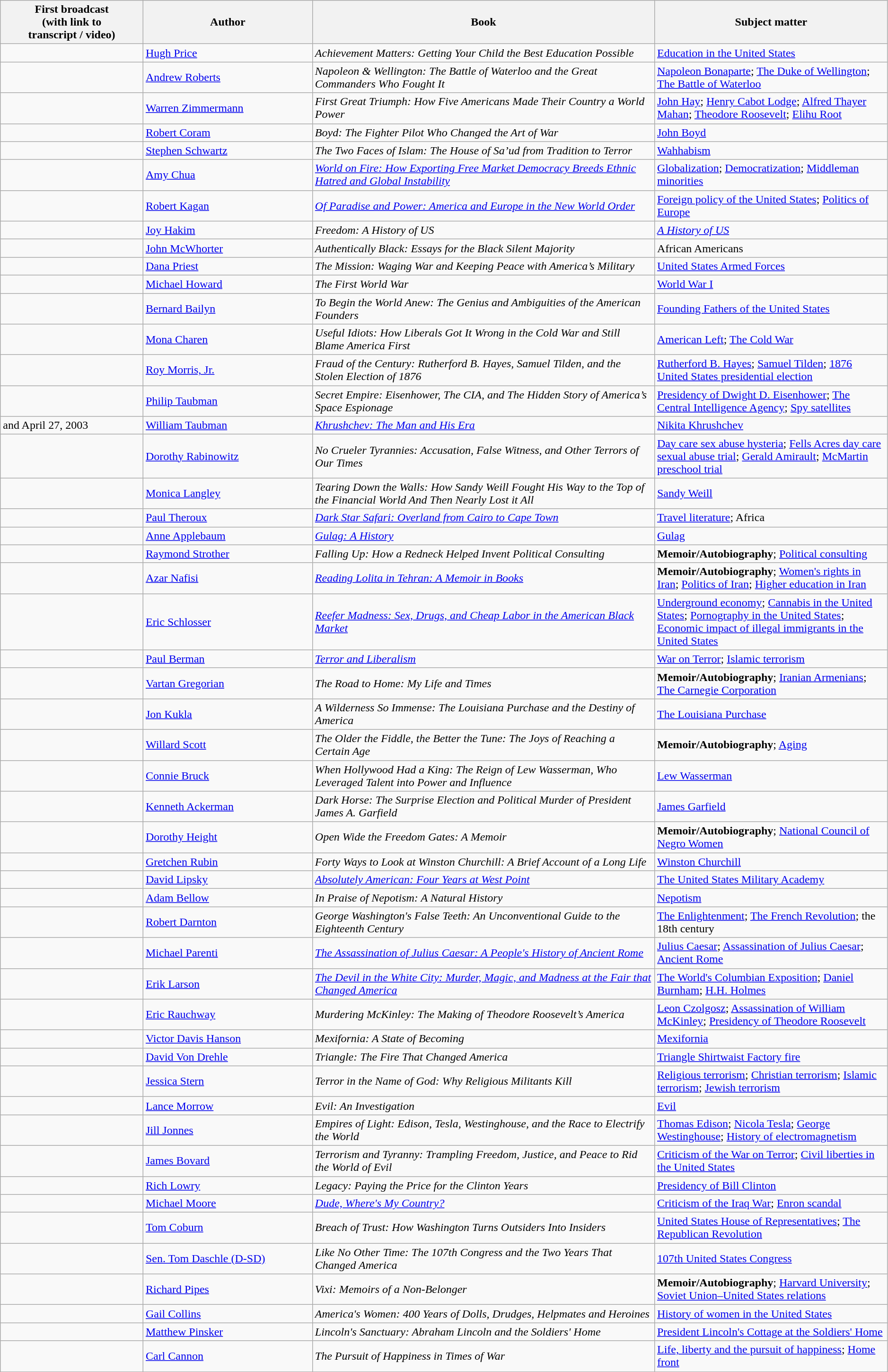<table class="wikitable" width="99%">
<tr>
<th width="100">First broadcast<br>(with link to<br>transcript / video)</th>
<th width="120">Author</th>
<th width="250">Book</th>
<th width="150">Subject matter</th>
</tr>
<tr>
<td></td>
<td><a href='#'>Hugh Price</a></td>
<td><em>Achievement Matters: Getting Your Child the Best Education Possible</em></td>
<td><a href='#'>Education in the United States</a></td>
</tr>
<tr>
<td></td>
<td><a href='#'>Andrew Roberts</a></td>
<td><em>Napoleon & Wellington: The Battle of Waterloo and the Great Commanders Who Fought It</em></td>
<td><a href='#'>Napoleon Bonaparte</a>; <a href='#'>The Duke of Wellington</a>; <a href='#'>The Battle of Waterloo</a></td>
</tr>
<tr>
<td></td>
<td><a href='#'>Warren Zimmermann</a></td>
<td><em>First Great Triumph: How Five Americans Made Their Country a World Power</em></td>
<td><a href='#'>John Hay</a>; <a href='#'>Henry Cabot Lodge</a>; <a href='#'>Alfred Thayer Mahan</a>; <a href='#'>Theodore Roosevelt</a>; <a href='#'>Elihu Root</a></td>
</tr>
<tr>
<td></td>
<td><a href='#'>Robert Coram</a></td>
<td><em>Boyd: The Fighter Pilot Who Changed the Art of War</em></td>
<td><a href='#'>John Boyd</a></td>
</tr>
<tr>
<td></td>
<td><a href='#'>Stephen Schwartz</a></td>
<td><em>The Two Faces of Islam: The House of Sa’ud from Tradition to Terror</em></td>
<td><a href='#'>Wahhabism</a></td>
</tr>
<tr>
<td></td>
<td><a href='#'>Amy Chua</a></td>
<td><em><a href='#'>World on Fire: How Exporting Free Market Democracy Breeds Ethnic Hatred and Global Instability</a></em></td>
<td><a href='#'>Globalization</a>; <a href='#'>Democratization</a>; <a href='#'>Middleman minorities</a></td>
</tr>
<tr>
<td></td>
<td><a href='#'>Robert Kagan</a></td>
<td><em><a href='#'>Of Paradise and Power: America and Europe in the New World Order</a></em></td>
<td><a href='#'>Foreign policy of the United States</a>; <a href='#'>Politics of Europe</a></td>
</tr>
<tr>
<td></td>
<td><a href='#'>Joy Hakim</a></td>
<td><em>Freedom: A History of US</em></td>
<td><em><a href='#'>A History of US</a></em></td>
</tr>
<tr>
<td></td>
<td><a href='#'>John McWhorter</a></td>
<td><em>Authentically Black: Essays for the Black Silent Majority</em></td>
<td>African Americans</td>
</tr>
<tr>
<td></td>
<td><a href='#'>Dana Priest</a></td>
<td><em>The Mission: Waging War and Keeping Peace with America’s Military</em></td>
<td><a href='#'>United States Armed Forces</a></td>
</tr>
<tr>
<td></td>
<td><a href='#'>Michael Howard</a></td>
<td><em>The First World War</em></td>
<td><a href='#'>World War I</a></td>
</tr>
<tr>
<td></td>
<td><a href='#'>Bernard Bailyn</a></td>
<td><em>To Begin the World Anew: The Genius and Ambiguities of the American Founders</em></td>
<td><a href='#'>Founding Fathers of the United States</a></td>
</tr>
<tr>
<td></td>
<td><a href='#'>Mona Charen</a></td>
<td><em>Useful Idiots: How Liberals Got It Wrong in the Cold War and Still Blame America First</em></td>
<td><a href='#'>American Left</a>; <a href='#'>The Cold War</a></td>
</tr>
<tr>
<td></td>
<td><a href='#'>Roy Morris, Jr.</a></td>
<td><em>Fraud of the Century: Rutherford B. Hayes, Samuel Tilden, and the Stolen Election of 1876</em></td>
<td><a href='#'>Rutherford B. Hayes</a>; <a href='#'>Samuel Tilden</a>; <a href='#'>1876 United States presidential election</a></td>
</tr>
<tr>
<td></td>
<td><a href='#'>Philip Taubman</a></td>
<td><em>Secret Empire: Eisenhower, The CIA, and The Hidden Story of America’s Space Espionage</em></td>
<td><a href='#'>Presidency of Dwight D. Eisenhower</a>; <a href='#'>The Central Intelligence Agency</a>; <a href='#'>Spy satellites</a></td>
</tr>
<tr>
<td> and April 27, 2003</td>
<td><a href='#'>William Taubman</a></td>
<td><em><a href='#'>Khrushchev: The Man and His Era</a></em></td>
<td><a href='#'>Nikita Khrushchev</a></td>
</tr>
<tr>
<td></td>
<td><a href='#'>Dorothy Rabinowitz</a></td>
<td><em>No Crueler Tyrannies: Accusation, False Witness, and Other Terrors of Our Times</em></td>
<td><a href='#'>Day care sex abuse hysteria</a>; <a href='#'>Fells Acres day care sexual abuse trial</a>; <a href='#'>Gerald Amirault</a>; <a href='#'>McMartin preschool trial</a></td>
</tr>
<tr>
<td></td>
<td><a href='#'>Monica Langley</a></td>
<td><em>Tearing Down the Walls: How Sandy Weill Fought His Way to the Top of the Financial World And Then Nearly Lost it All</em></td>
<td><a href='#'>Sandy Weill</a></td>
</tr>
<tr>
<td></td>
<td><a href='#'>Paul Theroux</a></td>
<td><em><a href='#'>Dark Star Safari: Overland from Cairo to Cape Town</a></em></td>
<td><a href='#'>Travel literature</a>; Africa</td>
</tr>
<tr>
<td></td>
<td><a href='#'>Anne Applebaum</a></td>
<td><em><a href='#'>Gulag: A History</a></em></td>
<td><a href='#'>Gulag</a></td>
</tr>
<tr>
<td></td>
<td><a href='#'>Raymond Strother</a></td>
<td><em>Falling Up: How a Redneck Helped Invent Political Consulting</em></td>
<td><strong>Memoir/Autobiography</strong>; <a href='#'>Political consulting</a></td>
</tr>
<tr>
<td></td>
<td><a href='#'>Azar Nafisi</a></td>
<td><em><a href='#'>Reading Lolita in Tehran: A Memoir in Books</a></em></td>
<td><strong>Memoir/Autobiography</strong>; <a href='#'>Women's rights in Iran</a>; <a href='#'>Politics of Iran</a>; <a href='#'>Higher education in Iran</a></td>
</tr>
<tr>
<td></td>
<td><a href='#'>Eric Schlosser</a></td>
<td><em><a href='#'>Reefer Madness: Sex, Drugs, and Cheap Labor in the American Black Market</a></em></td>
<td><a href='#'>Underground economy</a>; <a href='#'>Cannabis in the United States</a>; <a href='#'>Pornography in the United States</a>; <a href='#'>Economic impact of illegal immigrants in the United States</a></td>
</tr>
<tr>
<td></td>
<td><a href='#'>Paul Berman</a></td>
<td><em><a href='#'>Terror and Liberalism</a></em></td>
<td><a href='#'>War on Terror</a>; <a href='#'>Islamic terrorism</a></td>
</tr>
<tr>
<td></td>
<td><a href='#'>Vartan Gregorian</a></td>
<td><em>The Road to Home: My Life and Times</em></td>
<td><strong>Memoir/Autobiography</strong>; <a href='#'>Iranian Armenians</a>; <a href='#'>The Carnegie Corporation</a></td>
</tr>
<tr>
<td></td>
<td><a href='#'>Jon Kukla</a></td>
<td><em>A Wilderness So Immense: The Louisiana Purchase and the Destiny of America</em></td>
<td><a href='#'>The Louisiana Purchase</a></td>
</tr>
<tr>
<td></td>
<td><a href='#'>Willard Scott</a></td>
<td><em>The Older the Fiddle, the Better the Tune: The Joys of Reaching a Certain Age</em></td>
<td><strong>Memoir/Autobiography</strong>; <a href='#'>Aging</a></td>
</tr>
<tr>
<td></td>
<td><a href='#'>Connie Bruck</a></td>
<td><em>When Hollywood Had a King: The Reign of Lew Wasserman, Who Leveraged Talent into Power and Influence</em></td>
<td><a href='#'>Lew Wasserman</a></td>
</tr>
<tr>
<td></td>
<td><a href='#'>Kenneth Ackerman</a></td>
<td><em>Dark Horse: The Surprise Election and Political Murder of President James A. Garfield</em></td>
<td><a href='#'>James Garfield</a></td>
</tr>
<tr>
<td></td>
<td><a href='#'>Dorothy Height</a></td>
<td><em>Open Wide the Freedom Gates: A Memoir</em></td>
<td><strong>Memoir/Autobiography</strong>; <a href='#'>National Council of Negro Women</a></td>
</tr>
<tr>
<td></td>
<td><a href='#'>Gretchen Rubin</a></td>
<td><em>Forty Ways to Look at Winston Churchill: A Brief Account of a Long Life</em></td>
<td><a href='#'>Winston Churchill</a></td>
</tr>
<tr>
<td></td>
<td><a href='#'>David Lipsky</a></td>
<td><em><a href='#'>Absolutely American: Four Years at West Point</a></em></td>
<td><a href='#'>The United States Military Academy</a></td>
</tr>
<tr>
<td></td>
<td><a href='#'>Adam Bellow</a></td>
<td><em>In Praise of Nepotism: A Natural History</em></td>
<td><a href='#'>Nepotism</a></td>
</tr>
<tr>
<td></td>
<td><a href='#'>Robert Darnton</a></td>
<td><em>George Washington's False Teeth: An Unconventional Guide to the Eighteenth Century</em></td>
<td><a href='#'>The Enlightenment</a>; <a href='#'>The French Revolution</a>; the 18th century</td>
</tr>
<tr>
<td></td>
<td><a href='#'>Michael Parenti</a></td>
<td><em><a href='#'>The Assassination of Julius Caesar: A People's History of Ancient Rome</a></em></td>
<td><a href='#'>Julius Caesar</a>; <a href='#'>Assassination of Julius Caesar</a>; <a href='#'>Ancient Rome</a></td>
</tr>
<tr>
<td></td>
<td><a href='#'>Erik Larson</a></td>
<td><em><a href='#'>The Devil in the White City: Murder, Magic, and Madness at the Fair that Changed America</a></em></td>
<td><a href='#'>The World's Columbian Exposition</a>; <a href='#'>Daniel Burnham</a>; <a href='#'>H.H. Holmes</a></td>
</tr>
<tr>
<td></td>
<td><a href='#'>Eric Rauchway</a></td>
<td><em>Murdering McKinley: The Making of Theodore Roosevelt’s America</em></td>
<td><a href='#'>Leon Czolgosz</a>; <a href='#'>Assassination of William McKinley</a>; <a href='#'>Presidency of Theodore Roosevelt</a></td>
</tr>
<tr>
<td></td>
<td><a href='#'>Victor Davis Hanson</a></td>
<td><em>Mexifornia: A State of Becoming</em></td>
<td><a href='#'>Mexifornia</a></td>
</tr>
<tr>
<td></td>
<td><a href='#'>David Von Drehle</a></td>
<td><em>Triangle: The Fire That Changed America</em></td>
<td><a href='#'>Triangle Shirtwaist Factory fire</a></td>
</tr>
<tr>
<td></td>
<td><a href='#'>Jessica Stern</a></td>
<td><em>Terror in the Name of God: Why Religious Militants Kill</em></td>
<td><a href='#'>Religious terrorism</a>; <a href='#'>Christian terrorism</a>; <a href='#'>Islamic terrorism</a>; <a href='#'>Jewish terrorism</a></td>
</tr>
<tr>
<td></td>
<td><a href='#'>Lance Morrow</a></td>
<td><em>Evil: An Investigation</em></td>
<td><a href='#'>Evil</a></td>
</tr>
<tr>
<td></td>
<td><a href='#'>Jill Jonnes</a></td>
<td><em>Empires of Light: Edison, Tesla, Westinghouse, and the Race to Electrify the World</em></td>
<td><a href='#'>Thomas Edison</a>; <a href='#'>Nicola Tesla</a>; <a href='#'>George Westinghouse</a>; <a href='#'>History of electromagnetism</a></td>
</tr>
<tr>
<td></td>
<td><a href='#'>James Bovard</a></td>
<td><em>Terrorism and Tyranny: Trampling Freedom, Justice, and Peace to Rid the World of Evil</em></td>
<td><a href='#'>Criticism of the War on Terror</a>; <a href='#'>Civil liberties in the United States</a></td>
</tr>
<tr>
<td></td>
<td><a href='#'>Rich Lowry</a></td>
<td><em>Legacy: Paying the Price for the Clinton Years</em></td>
<td><a href='#'>Presidency of Bill Clinton</a></td>
</tr>
<tr>
<td></td>
<td><a href='#'>Michael Moore</a></td>
<td><em><a href='#'>Dude, Where's My Country?</a></em></td>
<td><a href='#'>Criticism of the Iraq War</a>; <a href='#'>Enron scandal</a></td>
</tr>
<tr>
<td></td>
<td><a href='#'>Tom Coburn</a></td>
<td><em>Breach of Trust: How Washington Turns Outsiders Into Insiders</em></td>
<td><a href='#'>United States House of Representatives</a>; <a href='#'>The Republican Revolution</a></td>
</tr>
<tr>
<td></td>
<td><a href='#'>Sen. Tom Daschle (D-SD)</a></td>
<td><em>Like No Other Time: The 107th Congress and the Two Years That Changed America</em></td>
<td><a href='#'>107th United States Congress</a></td>
</tr>
<tr>
<td></td>
<td><a href='#'>Richard Pipes</a></td>
<td><em>Vixi: Memoirs of a Non-Belonger</em></td>
<td><strong>Memoir/Autobiography</strong>; <a href='#'>Harvard University</a>; <a href='#'>Soviet Union–United States relations</a></td>
</tr>
<tr>
<td></td>
<td><a href='#'>Gail Collins</a></td>
<td><em>America's Women: 400 Years of Dolls, Drudges, Helpmates and Heroines</em></td>
<td><a href='#'>History of women in the United States</a></td>
</tr>
<tr>
<td></td>
<td><a href='#'>Matthew Pinsker</a></td>
<td><em>Lincoln's Sanctuary: Abraham Lincoln and the Soldiers' Home</em></td>
<td><a href='#'>President Lincoln's Cottage at the Soldiers' Home</a></td>
</tr>
<tr>
<td></td>
<td><a href='#'>Carl Cannon</a></td>
<td><em>The Pursuit of Happiness in Times of War</em></td>
<td><a href='#'>Life, liberty and the pursuit of happiness</a>; <a href='#'>Home front</a></td>
</tr>
</table>
